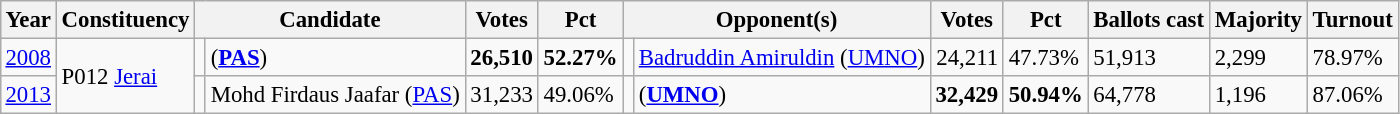<table class="wikitable" style="margin:0.5em ; font-size:95%">
<tr>
<th>Year</th>
<th>Constituency</th>
<th colspan=2>Candidate</th>
<th>Votes</th>
<th>Pct</th>
<th colspan=2>Opponent(s)</th>
<th>Votes</th>
<th>Pct</th>
<th>Ballots cast</th>
<th>Majority</th>
<th>Turnout</th>
</tr>
<tr>
<td><a href='#'>2008</a></td>
<td rowspan=2>P012 <a href='#'>Jerai</a></td>
<td></td>
<td> (<a href='#'><strong>PAS</strong></a>)</td>
<td align="right"><strong>26,510</strong></td>
<td><strong>52.27%</strong></td>
<td></td>
<td><a href='#'>Badruddin Amiruldin</a> (<a href='#'>UMNO</a>)</td>
<td align="right">24,211</td>
<td>47.73%</td>
<td>51,913</td>
<td>2,299</td>
<td>78.97%</td>
</tr>
<tr>
<td><a href='#'>2013</a></td>
<td></td>
<td>Mohd Firdaus Jaafar (<a href='#'>PAS</a>)</td>
<td align="right">31,233</td>
<td>49.06%</td>
<td></td>
<td> (<a href='#'><strong>UMNO</strong></a>)</td>
<td align="right"><strong>32,429</strong></td>
<td><strong>50.94%</strong></td>
<td>64,778</td>
<td>1,196</td>
<td>87.06%</td>
</tr>
</table>
